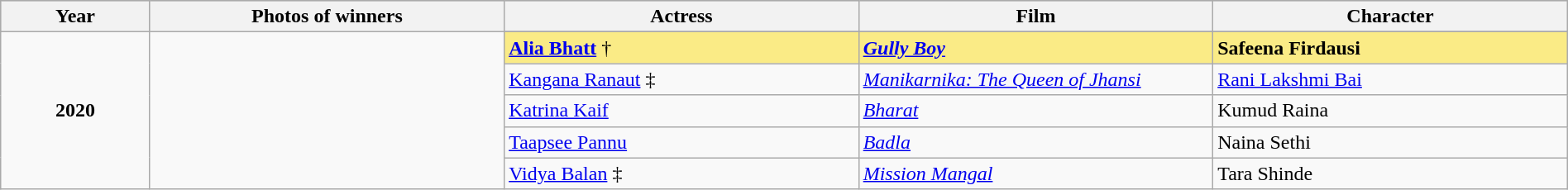<table class="wikitable" style="width:100%">
<tr bgcolor="#bebebe">
<th width="8%">Year</th>
<th width="19%">Photos of winners</th>
<th width="19%">Actress</th>
<th width="19%">Film</th>
<th width="19%">Character</th>
</tr>
<tr>
<td rowspan=8 style="text-align:center"><strong>2020</strong></td>
<td rowspan=8 style="text-align:center"></td>
</tr>
<tr style="background:#FAEB86;">
<td><strong><a href='#'>Alia Bhatt</a></strong> †</td>
<td><strong><em><a href='#'>Gully Boy</a></em></strong></td>
<td><strong>Safeena Firdausi</strong></td>
</tr>
<tr>
<td><a href='#'>Kangana Ranaut</a> ‡</td>
<td><em><a href='#'>Manikarnika: The Queen of Jhansi</a></em></td>
<td><a href='#'>Rani Lakshmi Bai</a></td>
</tr>
<tr>
<td><a href='#'>Katrina Kaif</a></td>
<td><a href='#'><em>Bharat</em></a></td>
<td>Kumud Raina</td>
</tr>
<tr>
<td><a href='#'>Taapsee Pannu</a></td>
<td><em><a href='#'>Badla</a></em></td>
<td>Naina Sethi</td>
</tr>
<tr>
<td><a href='#'>Vidya Balan</a> ‡</td>
<td><em><a href='#'>Mission Mangal</a></em></td>
<td>Tara Shinde</td>
</tr>
</table>
